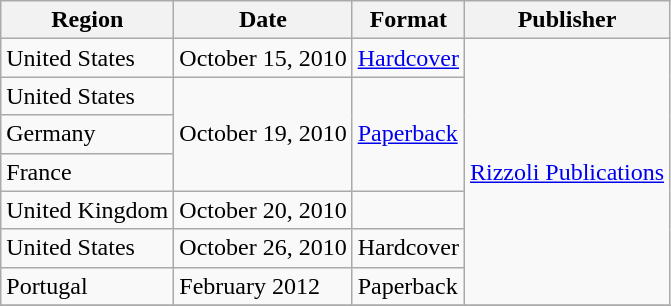<table class=wikitable>
<tr>
<th>Region</th>
<th>Date</th>
<th>Format</th>
<th>Publisher</th>
</tr>
<tr>
<td>United States</td>
<td>October 15, 2010</td>
<td><a href='#'>Hardcover</a></td>
<td rowspan="7"><a href='#'>Rizzoli Publications</a></td>
</tr>
<tr>
<td>United States</td>
<td rowspan="3">October 19, 2010</td>
<td rowspan="3"><a href='#'>Paperback</a></td>
</tr>
<tr>
<td>Germany</td>
</tr>
<tr>
<td>France</td>
</tr>
<tr>
<td>United Kingdom</td>
<td>October 20, 2010</td>
<td></td>
</tr>
<tr>
<td>United States</td>
<td>October 26, 2010</td>
<td>Hardcover</td>
</tr>
<tr>
<td>Portugal</td>
<td>February 2012</td>
<td>Paperback</td>
</tr>
<tr>
</tr>
</table>
